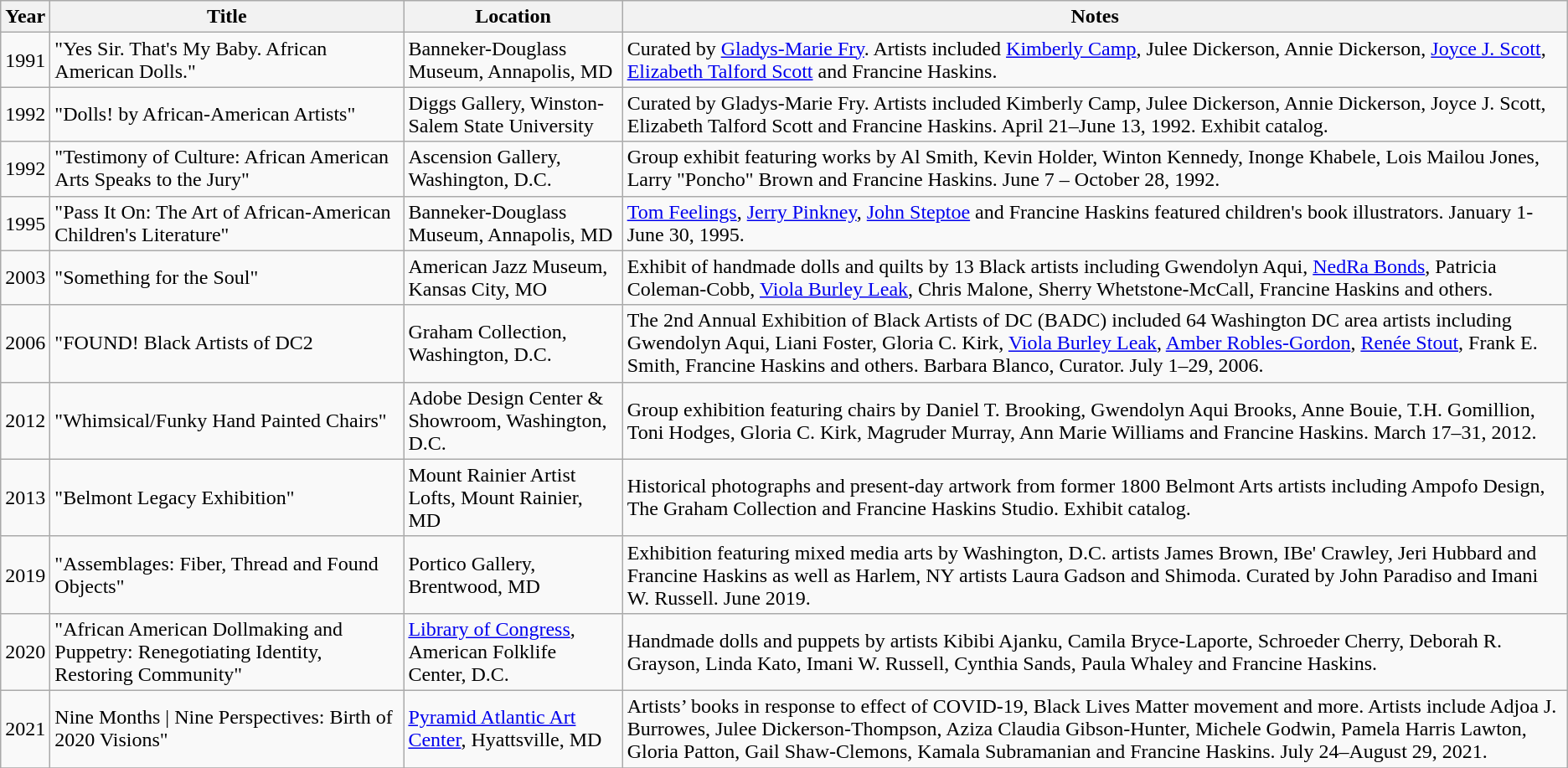<table class="wikitable sortable">
<tr>
<th>Year</th>
<th>Title</th>
<th class="unsortable">Location</th>
<th class="unsortable">Notes</th>
</tr>
<tr>
<td>1991</td>
<td>"Yes Sir. That's My Baby. African American Dolls."</td>
<td>Banneker-Douglass Museum, Annapolis, MD</td>
<td>Curated by <a href='#'>Gladys-Marie Fry</a>. Artists included <a href='#'>Kimberly Camp</a>, Julee Dickerson, Annie Dickerson, <a href='#'>Joyce J. Scott</a>, <a href='#'>Elizabeth Talford Scott</a> and Francine Haskins.</td>
</tr>
<tr>
<td>1992</td>
<td>"Dolls! by African-American Artists"</td>
<td>Diggs Gallery, Winston-Salem State University</td>
<td>Curated by Gladys-Marie Fry. Artists included Kimberly Camp, Julee Dickerson, Annie Dickerson, Joyce J. Scott, Elizabeth Talford Scott and Francine Haskins. April 21–June 13, 1992. Exhibit catalog.</td>
</tr>
<tr>
<td>1992</td>
<td>"Testimony of Culture: African American Arts Speaks to the Jury"</td>
<td>Ascension Gallery, Washington, D.C.</td>
<td>Group exhibit featuring works by Al Smith, Kevin Holder, Winton Kennedy, Inonge Khabele, Lois Mailou Jones, Larry "Poncho" Brown and Francine Haskins. June 7 – October 28, 1992.</td>
</tr>
<tr>
<td>1995</td>
<td>"Pass It On: The Art of African-American Children's Literature"</td>
<td>Banneker-Douglass Museum, Annapolis, MD</td>
<td><a href='#'>Tom Feelings</a>, <a href='#'>Jerry Pinkney</a>, <a href='#'>John Steptoe</a> and Francine Haskins featured children's book illustrators. January 1-June 30, 1995.</td>
</tr>
<tr>
<td>2003</td>
<td>"Something for the Soul"</td>
<td>American Jazz Museum, Kansas City, MO</td>
<td>Exhibit of handmade dolls and quilts by 13 Black artists including Gwendolyn Aqui, <a href='#'>NedRa Bonds</a>, Patricia Coleman-Cobb, <a href='#'>Viola Burley Leak</a>, Chris Malone, Sherry Whetstone-McCall, Francine Haskins and others.</td>
</tr>
<tr>
<td>2006</td>
<td>"FOUND! Black Artists of DC2</td>
<td>Graham Collection, Washington, D.C.</td>
<td>The 2nd Annual Exhibition of Black Artists of DC (BADC) included 64 Washington DC area artists including Gwendolyn Aqui, Liani Foster, Gloria C. Kirk, <a href='#'>Viola Burley Leak</a>, <a href='#'>Amber Robles-Gordon</a>, <a href='#'>Renée Stout</a>, Frank E. Smith, Francine Haskins and others. Barbara Blanco, Curator. July 1–29, 2006.</td>
</tr>
<tr>
<td>2012</td>
<td>"Whimsical/Funky Hand Painted Chairs"</td>
<td>Adobe Design Center & Showroom, Washington, D.C.</td>
<td>Group exhibition featuring chairs by Daniel T. Brooking, Gwendolyn Aqui Brooks, Anne Bouie, T.H. Gomillion, Toni Hodges, Gloria C. Kirk, Magruder Murray, Ann Marie Williams and Francine Haskins. March 17–31, 2012.</td>
</tr>
<tr>
<td>2013</td>
<td>"Belmont Legacy Exhibition"</td>
<td>Mount Rainier Artist Lofts, Mount Rainier, MD</td>
<td>Historical photographs and present-day artwork from former 1800 Belmont Arts artists including Ampofo Design, The Graham Collection and Francine Haskins Studio. Exhibit catalog.</td>
</tr>
<tr>
<td>2019</td>
<td>"Assemblages: Fiber, Thread and Found Objects"</td>
<td>Portico Gallery, Brentwood, MD</td>
<td>Exhibition featuring mixed media arts by Washington, D.C. artists James Brown, IBe' Crawley, Jeri Hubbard and Francine Haskins as well as Harlem, NY artists Laura Gadson and Shimoda. Curated by John Paradiso and Imani W. Russell. June 2019.</td>
</tr>
<tr>
<td>2020</td>
<td>"African American Dollmaking and Puppetry: Renegotiating Identity, Restoring Community"</td>
<td><a href='#'>Library of Congress</a>, American Folklife Center, D.C.</td>
<td>Handmade dolls and puppets by artists Kibibi Ajanku, Camila Bryce-Laporte, Schroeder Cherry, Deborah R. Grayson, Linda Kato, Imani W. Russell, Cynthia Sands, Paula Whaley and Francine Haskins.</td>
</tr>
<tr>
<td>2021</td>
<td "Nine Artists>Nine Months | Nine Perspectives: Birth of 2020 Visions"</td>
<td><a href='#'>Pyramid Atlantic Art Center</a>, Hyattsville, MD</td>
<td>Artists’ books in response to effect of COVID-19, Black Lives Matter movement and more. Artists include Adjoa J. Burrowes, Julee Dickerson-Thompson, Aziza Claudia Gibson-Hunter, Michele Godwin, Pamela Harris Lawton, Gloria Patton, Gail Shaw-Clemons, Kamala Subramanian and Francine Haskins. July 24–August 29, 2021.</td>
</tr>
<tr>
</tr>
</table>
